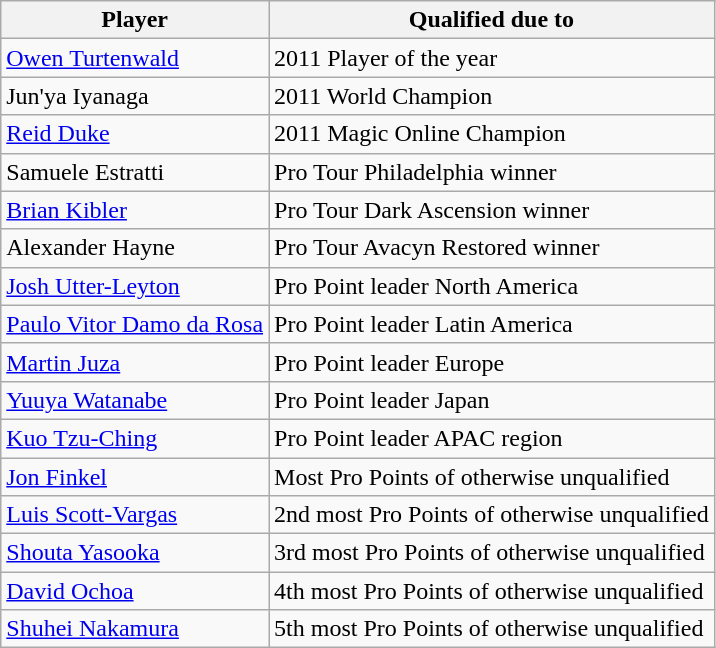<table class="wikitable">
<tr>
<th>Player</th>
<th>Qualified due to</th>
</tr>
<tr>
<td> <a href='#'>Owen Turtenwald</a></td>
<td>2011 Player of the year</td>
</tr>
<tr>
<td> Jun'ya Iyanaga</td>
<td>2011 World Champion</td>
</tr>
<tr>
<td> <a href='#'>Reid Duke</a></td>
<td>2011 Magic Online Champion</td>
</tr>
<tr>
<td> Samuele Estratti</td>
<td>Pro Tour Philadelphia winner</td>
</tr>
<tr>
<td> <a href='#'>Brian Kibler</a></td>
<td>Pro Tour Dark Ascension winner</td>
</tr>
<tr>
<td> Alexander Hayne</td>
<td>Pro Tour Avacyn Restored winner</td>
</tr>
<tr>
<td> <a href='#'>Josh Utter-Leyton</a></td>
<td>Pro Point leader North America</td>
</tr>
<tr>
<td> <a href='#'>Paulo Vitor Damo da Rosa</a></td>
<td>Pro Point leader Latin America</td>
</tr>
<tr>
<td> <a href='#'>Martin Juza</a></td>
<td>Pro Point leader Europe</td>
</tr>
<tr>
<td> <a href='#'>Yuuya Watanabe</a></td>
<td>Pro Point leader Japan</td>
</tr>
<tr>
<td> <a href='#'>Kuo Tzu-Ching</a></td>
<td>Pro Point leader APAC region</td>
</tr>
<tr>
<td> <a href='#'>Jon Finkel</a></td>
<td>Most Pro Points of otherwise unqualified</td>
</tr>
<tr>
<td> <a href='#'>Luis Scott-Vargas</a></td>
<td>2nd most Pro Points of otherwise unqualified</td>
</tr>
<tr>
<td> <a href='#'>Shouta Yasooka</a></td>
<td>3rd most Pro Points of otherwise unqualified</td>
</tr>
<tr>
<td> <a href='#'>David Ochoa</a></td>
<td>4th most Pro Points of otherwise unqualified</td>
</tr>
<tr>
<td> <a href='#'>Shuhei Nakamura</a></td>
<td>5th most Pro Points of otherwise unqualified</td>
</tr>
</table>
